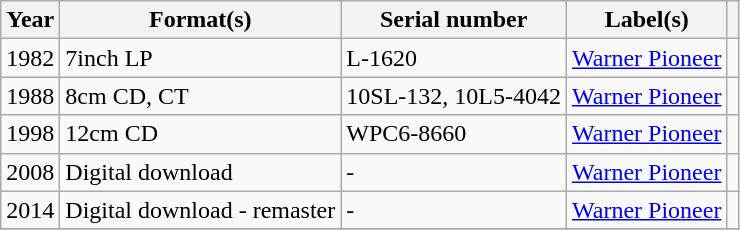<table class="wikitable sortable plainrowheaders">
<tr>
<th scope="col">Year</th>
<th scope="col">Format(s)</th>
<th scope="col">Serial number</th>
<th scope="col">Label(s)</th>
<th scope="col"></th>
</tr>
<tr>
<td>1982</td>
<td>7inch LP</td>
<td>L-1620</td>
<td><a href='#'>Warner Pioneer</a></td>
<td></td>
</tr>
<tr>
<td>1988</td>
<td>8cm CD, CT</td>
<td>10SL-132, 10L5-4042</td>
<td><a href='#'>Warner Pioneer</a></td>
<td></td>
</tr>
<tr>
<td>1998</td>
<td>12cm CD</td>
<td>WPC6-8660</td>
<td><a href='#'>Warner Pioneer</a></td>
<td></td>
</tr>
<tr>
<td>2008</td>
<td>Digital download</td>
<td>-</td>
<td><a href='#'>Warner Pioneer</a></td>
<td></td>
</tr>
<tr>
<td>2014</td>
<td>Digital download - remaster</td>
<td>-</td>
<td><a href='#'>Warner Pioneer</a></td>
<td></td>
</tr>
<tr>
</tr>
</table>
